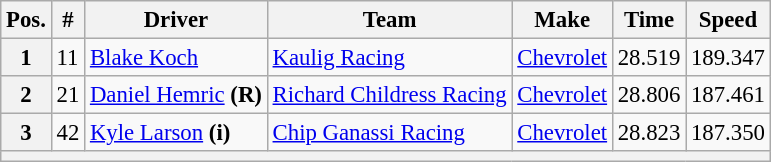<table class="wikitable" style="font-size:95%">
<tr>
<th>Pos.</th>
<th>#</th>
<th>Driver</th>
<th>Team</th>
<th>Make</th>
<th>Time</th>
<th>Speed</th>
</tr>
<tr>
<th>1</th>
<td>11</td>
<td><a href='#'>Blake Koch</a></td>
<td><a href='#'>Kaulig Racing</a></td>
<td><a href='#'>Chevrolet</a></td>
<td>28.519</td>
<td>189.347</td>
</tr>
<tr>
<th>2</th>
<td>21</td>
<td><a href='#'>Daniel Hemric</a> <strong>(R)</strong></td>
<td><a href='#'>Richard Childress Racing</a></td>
<td><a href='#'>Chevrolet</a></td>
<td>28.806</td>
<td>187.461</td>
</tr>
<tr>
<th>3</th>
<td>42</td>
<td><a href='#'>Kyle Larson</a> <strong>(i)</strong></td>
<td><a href='#'>Chip Ganassi Racing</a></td>
<td><a href='#'>Chevrolet</a></td>
<td>28.823</td>
<td>187.350</td>
</tr>
<tr>
<th colspan="7"></th>
</tr>
</table>
